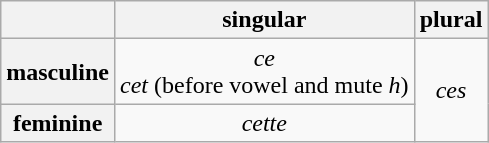<table border="1" class="wikitable" style="text-align:center" cellpadding="5" cellspacing="0">
<tr>
<th> </th>
<th>singular</th>
<th>plural</th>
</tr>
<tr>
<th>masculine</th>
<td><em>ce</em><br><em>cet</em> (before vowel and mute <em>h</em>)</td>
<td rowspan='2' valign='center'><em>ces</em></td>
</tr>
<tr>
<th>feminine</th>
<td><em>cette</em></td>
</tr>
</table>
